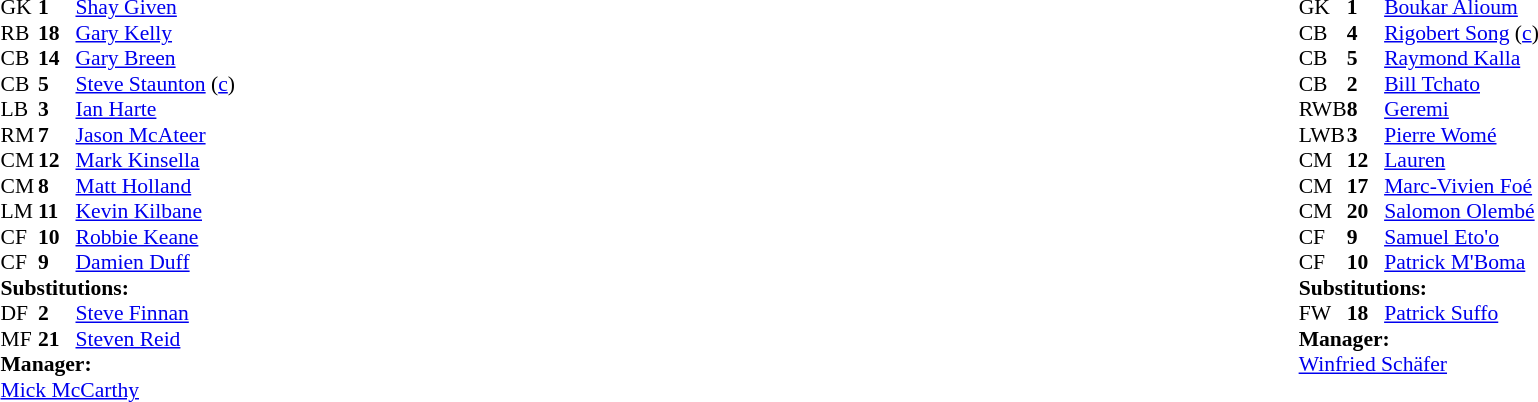<table width="100%">
<tr>
<td valign="top" width="50%"><br><table style="font-size: 90%" cellspacing="0" cellpadding="0">
<tr>
<th width="25"></th>
<th width="25"></th>
</tr>
<tr>
<td>GK</td>
<td><strong>1</strong></td>
<td><a href='#'>Shay Given</a></td>
</tr>
<tr>
<td>RB</td>
<td><strong>18</strong></td>
<td><a href='#'>Gary Kelly</a></td>
</tr>
<tr>
<td>CB</td>
<td><strong>14</strong></td>
<td><a href='#'>Gary Breen</a></td>
</tr>
<tr>
<td>CB</td>
<td><strong>5</strong></td>
<td><a href='#'>Steve Staunton</a> (<a href='#'>c</a>)</td>
</tr>
<tr>
<td>LB</td>
<td><strong>3</strong></td>
<td><a href='#'>Ian Harte</a></td>
<td></td>
<td></td>
</tr>
<tr>
<td>RM</td>
<td><strong>7</strong></td>
<td><a href='#'>Jason McAteer</a></td>
<td></td>
<td></td>
</tr>
<tr>
<td>CM</td>
<td><strong>12</strong></td>
<td><a href='#'>Mark Kinsella</a></td>
</tr>
<tr>
<td>CM</td>
<td><strong>8</strong></td>
<td><a href='#'>Matt Holland</a></td>
</tr>
<tr>
<td>LM</td>
<td><strong>11</strong></td>
<td><a href='#'>Kevin Kilbane</a></td>
</tr>
<tr>
<td>CF</td>
<td><strong>10</strong></td>
<td><a href='#'>Robbie Keane</a></td>
</tr>
<tr>
<td>CF</td>
<td><strong>9</strong></td>
<td><a href='#'>Damien Duff</a></td>
</tr>
<tr>
<td colspan=3><strong>Substitutions:</strong></td>
</tr>
<tr>
<td>DF</td>
<td><strong>2</strong></td>
<td><a href='#'>Steve Finnan</a></td>
<td></td>
<td></td>
</tr>
<tr>
<td>MF</td>
<td><strong>21</strong></td>
<td><a href='#'>Steven Reid</a></td>
<td></td>
<td></td>
</tr>
<tr>
<td colspan=3><strong>Manager:</strong></td>
</tr>
<tr>
<td colspan="4"><a href='#'>Mick McCarthy</a></td>
</tr>
</table>
</td>
<td valign="top"></td>
<td valign="top" width="50%"><br><table style="font-size: 90%" cellspacing="0" cellpadding="0" align=center>
<tr>
<th width="25"></th>
<th width="25"></th>
</tr>
<tr>
<td>GK</td>
<td><strong>1</strong></td>
<td><a href='#'>Boukar Alioum</a></td>
</tr>
<tr>
<td>CB</td>
<td><strong>4</strong></td>
<td><a href='#'>Rigobert Song</a> (<a href='#'>c</a>)</td>
</tr>
<tr>
<td>CB</td>
<td><strong>5</strong></td>
<td><a href='#'>Raymond Kalla</a></td>
<td></td>
</tr>
<tr>
<td>CB</td>
<td><strong>2</strong></td>
<td><a href='#'>Bill Tchato</a></td>
</tr>
<tr>
<td>RWB</td>
<td><strong>8</strong></td>
<td><a href='#'>Geremi</a></td>
</tr>
<tr>
<td>LWB</td>
<td><strong>3</strong></td>
<td><a href='#'>Pierre Womé</a></td>
</tr>
<tr>
<td>CM</td>
<td><strong>12</strong></td>
<td><a href='#'>Lauren</a></td>
</tr>
<tr>
<td>CM</td>
<td><strong>17</strong></td>
<td><a href='#'>Marc-Vivien Foé</a></td>
</tr>
<tr>
<td>CM</td>
<td><strong>20</strong></td>
<td><a href='#'>Salomon Olembé</a></td>
</tr>
<tr>
<td>CF</td>
<td><strong>9</strong></td>
<td><a href='#'>Samuel Eto'o</a></td>
</tr>
<tr>
<td>CF</td>
<td><strong>10</strong></td>
<td><a href='#'>Patrick M'Boma</a></td>
<td></td>
<td></td>
</tr>
<tr>
<td colspan=3><strong>Substitutions:</strong></td>
</tr>
<tr>
<td>FW</td>
<td><strong>18</strong></td>
<td><a href='#'>Patrick Suffo</a></td>
<td></td>
<td></td>
</tr>
<tr>
<td colspan=3><strong>Manager:</strong></td>
</tr>
<tr>
<td colspan="4"> <a href='#'>Winfried Schäfer</a></td>
</tr>
</table>
</td>
</tr>
</table>
